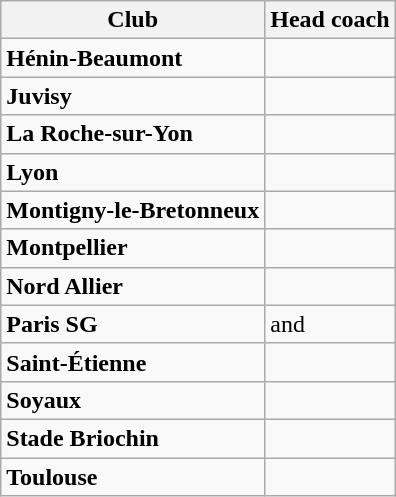<table class="wikitable sortable">
<tr>
<th>Club</th>
<th>Head coach</th>
</tr>
<tr>
<td style="text-align: left; font-weight: bold;">Hénin-Beaumont</td>
<td style="text-align: left;"> </td>
</tr>
<tr>
<td style="text-align: left; font-weight: bold;">Juvisy</td>
<td style="text-align: left;"> </td>
</tr>
<tr>
<td style="text-align: left; font-weight: bold;">La Roche-sur-Yon</td>
<td style="text-align: left;"> </td>
</tr>
<tr>
<td style="text-align: left; font-weight: bold;">Lyon</td>
<td style="text-align: left;"> </td>
</tr>
<tr>
<td style="text-align: left; font-weight: bold;">Montigny-le-Bretonneux</td>
<td style="text-align: left;"> </td>
</tr>
<tr>
<td style="text-align: left; font-weight: bold;">Montpellier</td>
<td style="text-align: left;"> </td>
</tr>
<tr>
<td style="text-align: left; font-weight: bold;">Nord Allier</td>
<td style="text-align: left;"> </td>
</tr>
<tr>
<td style="text-align: left; font-weight: bold;">Paris SG</td>
<td style="text-align: left;">  and  </td>
</tr>
<tr>
<td style="text-align: left; font-weight: bold;">Saint-Étienne</td>
<td style="text-align: left;"> </td>
</tr>
<tr>
<td style="text-align: left; font-weight: bold;">Soyaux</td>
<td style="text-align: left;"> </td>
</tr>
<tr>
<td style="text-align: left; font-weight: bold;">Stade Briochin</td>
<td style="text-align: left;"> </td>
</tr>
<tr>
<td style="text-align: left; font-weight: bold;">Toulouse</td>
<td style="text-align: left;"> </td>
</tr>
</table>
